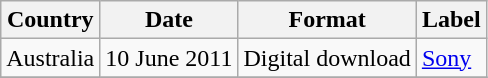<table class="wikitable">
<tr>
<th>Country</th>
<th>Date</th>
<th>Format</th>
<th>Label</th>
</tr>
<tr>
<td>Australia</td>
<td>10 June 2011</td>
<td>Digital download</td>
<td><a href='#'>Sony</a></td>
</tr>
<tr>
</tr>
</table>
